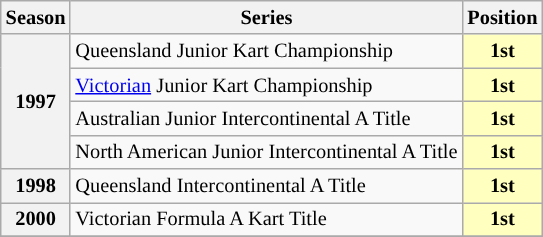<table class="wikitable" style="font-size: 85%;">
<tr>
<th>Season</th>
<th>Series</th>
<th>Position</th>
</tr>
<tr>
<th rowspan=4>1997</th>
<td>Queensland Junior Kart Championship</td>
<td align="center" style=background:#ffffbf><strong>1st</strong></td>
</tr>
<tr>
<td><a href='#'>Victorian</a> Junior Kart Championship</td>
<td align="center" style=background:#ffffbf><strong>1st</strong></td>
</tr>
<tr>
<td>Australian Junior Intercontinental A Title</td>
<td align="center" style=background:#ffffbf><strong>1st</strong></td>
</tr>
<tr>
<td>North American Junior Intercontinental A Title</td>
<td align="center" style=background:#ffffbf><strong>1st</strong></td>
</tr>
<tr>
<th>1998</th>
<td>Queensland Intercontinental A Title</td>
<td align="center" style=background:#ffffbf><strong>1st</strong></td>
</tr>
<tr>
<th>2000</th>
<td>Victorian Formula A Kart Title</td>
<td align="center" style=background:#ffffbf><strong>1st</strong></td>
</tr>
<tr>
</tr>
</table>
